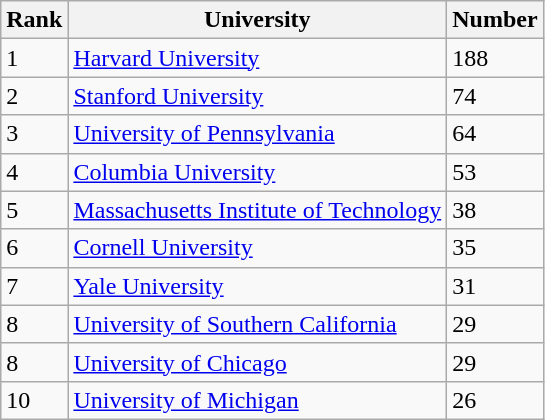<table class="wikitable">
<tr>
<th>Rank</th>
<th>University</th>
<th>Number</th>
</tr>
<tr>
<td>1</td>
<td> <a href='#'>Harvard University</a></td>
<td>188</td>
</tr>
<tr>
<td>2</td>
<td> <a href='#'>Stanford University</a></td>
<td>74</td>
</tr>
<tr>
<td>3</td>
<td> <a href='#'>University of Pennsylvania</a></td>
<td>64</td>
</tr>
<tr>
<td>4</td>
<td> <a href='#'>Columbia University</a></td>
<td>53</td>
</tr>
<tr>
<td>5</td>
<td> <a href='#'>Massachusetts Institute of Technology</a></td>
<td>38</td>
</tr>
<tr>
<td>6</td>
<td> <a href='#'>Cornell University</a></td>
<td>35</td>
</tr>
<tr>
<td>7</td>
<td> <a href='#'>Yale University</a></td>
<td>31</td>
</tr>
<tr>
<td>8</td>
<td> <a href='#'>University of Southern California</a></td>
<td>29</td>
</tr>
<tr>
<td>8</td>
<td> <a href='#'>University of Chicago</a></td>
<td>29</td>
</tr>
<tr>
<td>10</td>
<td> <a href='#'>University of Michigan</a></td>
<td>26</td>
</tr>
</table>
